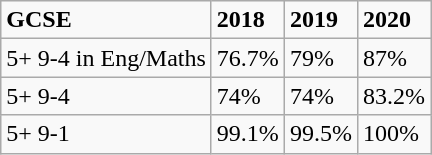<table class="wikitable">
<tr>
<td><strong>GCSE</strong></td>
<td><strong>2018</strong></td>
<td><strong>2019</strong></td>
<td><strong>2020</strong></td>
</tr>
<tr>
<td>5+ 9-4 in Eng/Maths</td>
<td>76.7%</td>
<td>79%</td>
<td>87%</td>
</tr>
<tr>
<td>5+ 9-4</td>
<td>74%</td>
<td>74%</td>
<td>83.2%</td>
</tr>
<tr>
<td>5+ 9-1</td>
<td>99.1%</td>
<td>99.5%</td>
<td>100%</td>
</tr>
</table>
